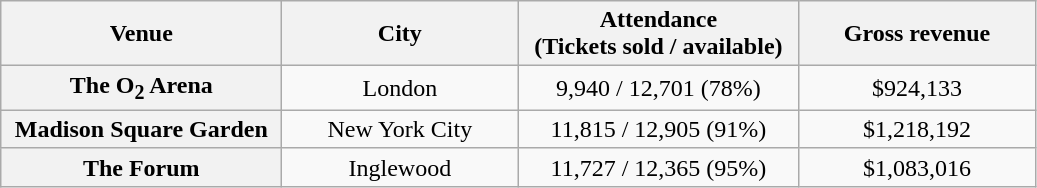<table class="wikitable plainrowheaders" style="text-align:center">
<tr>
<th scope="col" style="width:180px;">Venue</th>
<th scope="col" style="width:150px;">City</th>
<th scope="col" style="width:180px;">Attendance <br>(Tickets sold / available)</th>
<th scope="col" style="width:150px;">Gross revenue</th>
</tr>
<tr>
<th scope="row">The O<sub>2</sub> Arena</th>
<td>London</td>
<td>9,940 / 12,701 (78%)</td>
<td>$924,133</td>
</tr>
<tr>
<th scope="row">Madison Square Garden</th>
<td>New York City</td>
<td>11,815 / 12,905 (91%)</td>
<td>$1,218,192</td>
</tr>
<tr>
<th scope="row">The Forum</th>
<td>Inglewood</td>
<td>11,727 / 12,365 (95%)</td>
<td>$1,083,016</td>
</tr>
</table>
